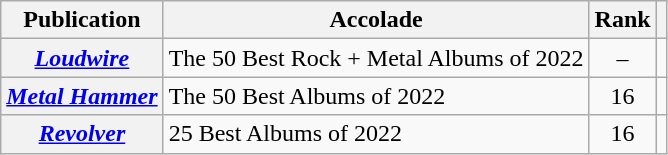<table class="wikitable sortable plainrowheaders">
<tr>
<th scope="col">Publication</th>
<th scope="col">Accolade</th>
<th scope="col">Rank</th>
<th scope="col"></th>
</tr>
<tr>
<th scope="row"><em><a href='#'>Loudwire</a></em></th>
<td>The 50 Best Rock + Metal Albums of 2022</td>
<td style="text-align: center;">–</td>
<td style="text-align: center;"></td>
</tr>
<tr>
<th scope="row"><em><a href='#'>Metal Hammer</a></em></th>
<td>The 50 Best Albums of 2022</td>
<td style="text-align: center;">16</td>
<td style="text-align: center;"></td>
</tr>
<tr>
<th scope="row"><em><a href='#'>Revolver</a></em></th>
<td>25 Best Albums of 2022</td>
<td style="text-align: center;">16</td>
<td style="text-align: center;"></td>
</tr>
</table>
